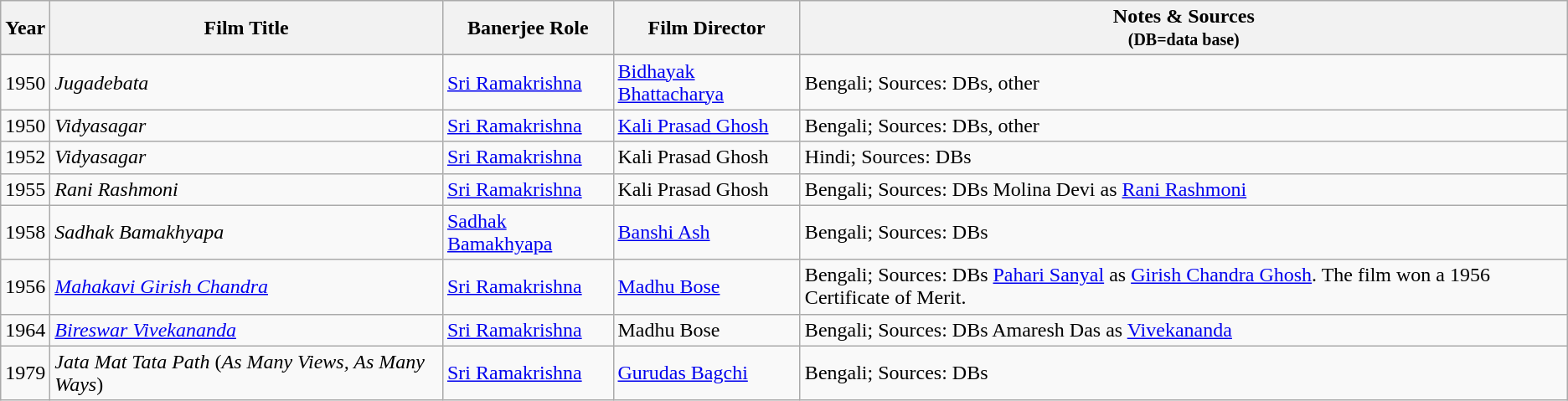<table class="wikitable sortable" border="0">
<tr>
<th>Year</th>
<th>Film Title</th>
<th>Banerjee Role</th>
<th>Film Director</th>
<th>Notes & Sources<small><br>(DB=data base)</small></th>
</tr>
<tr>
</tr>
<tr>
<td>1950</td>
<td><em>Jugadebata</em></td>
<td><a href='#'>Sri Ramakrishna</a></td>
<td><a href='#'>Bidhayak Bhattacharya</a></td>
<td>Bengali; Sources: DBs, other</td>
</tr>
<tr>
<td>1950</td>
<td><em>Vidyasagar</em></td>
<td><a href='#'>Sri Ramakrishna</a></td>
<td><a href='#'>Kali Prasad Ghosh</a></td>
<td>Bengali; Sources: DBs, other</td>
</tr>
<tr>
<td>1952</td>
<td><em>Vidyasagar</em></td>
<td><a href='#'>Sri Ramakrishna</a></td>
<td>Kali Prasad Ghosh</td>
<td>Hindi; Sources: DBs</td>
</tr>
<tr>
<td>1955</td>
<td><em>Rani Rashmoni</em></td>
<td><a href='#'>Sri Ramakrishna</a></td>
<td>Kali Prasad Ghosh</td>
<td>Bengali; Sources: DBs  Molina Devi as <a href='#'>Rani Rashmoni</a></td>
</tr>
<tr>
<td>1958</td>
<td><em>Sadhak Bamakhyapa</em></td>
<td><a href='#'>Sadhak Bamakhyapa</a></td>
<td><a href='#'>Banshi Ash</a></td>
<td>Bengali; Sources: DBs</td>
</tr>
<tr>
<td>1956</td>
<td><em><a href='#'>Mahakavi Girish Chandra</a></em></td>
<td><a href='#'>Sri Ramakrishna</a></td>
<td><a href='#'>Madhu Bose</a></td>
<td>Bengali; Sources: DBs <a href='#'>Pahari Sanyal</a> as <a href='#'>Girish Chandra Ghosh</a>. The film won a 1956 Certificate of Merit.</td>
</tr>
<tr>
<td>1964</td>
<td><em><a href='#'>Bireswar Vivekananda</a></em></td>
<td><a href='#'>Sri Ramakrishna</a></td>
<td>Madhu Bose</td>
<td>Bengali; Sources: DBs Amaresh Das as <a href='#'>Vivekananda</a></td>
</tr>
<tr>
<td>1979</td>
<td><em>Jata Mat Tata Path</em> (<em>As Many Views, As Many Ways</em>)</td>
<td><a href='#'>Sri Ramakrishna</a></td>
<td><a href='#'>Gurudas Bagchi</a></td>
<td>Bengali; Sources: DBs</td>
</tr>
</table>
